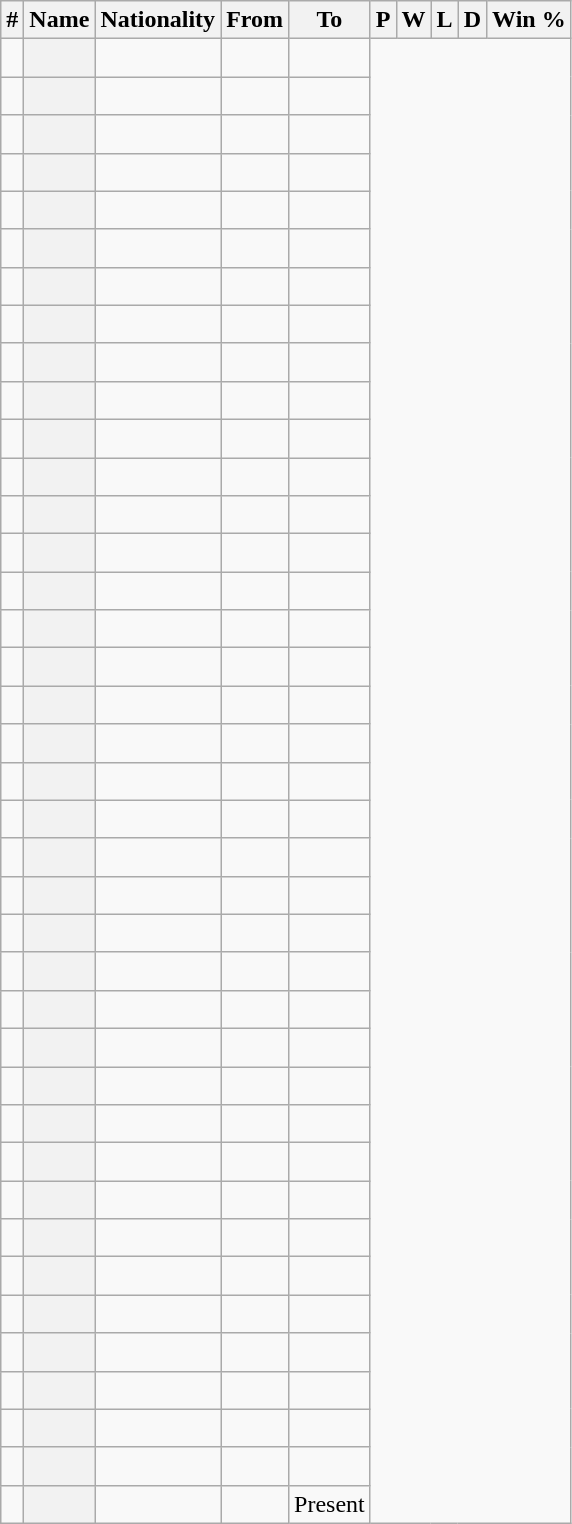<table class="wikitable sortable plainrowheaders" style="text-align: left">
<tr>
<th scope=col>#</th>
<th scope=col>Name</th>
<th scope=col>Nationality</th>
<th scope=col>From</th>
<th scope=col>To</th>
<th scope=col>P</th>
<th scope=col>W</th>
<th scope="col">L</th>
<th scope="col">D</th>
<th>Win %</th>
</tr>
<tr>
<td></td>
<th scope=row></th>
<td></td>
<td></td>
<td><br></td>
</tr>
<tr>
<td></td>
<th scope=row></th>
<td></td>
<td></td>
<td><br></td>
</tr>
<tr>
<td></td>
<th scope=row></th>
<td></td>
<td></td>
<td><br></td>
</tr>
<tr>
<td></td>
<th scope=row></th>
<td></td>
<td></td>
<td><br></td>
</tr>
<tr>
<td></td>
<th scope=row></th>
<td></td>
<td></td>
<td><br></td>
</tr>
<tr>
<td></td>
<th scope=row></th>
<td></td>
<td></td>
<td><br></td>
</tr>
<tr>
<td></td>
<th scope=row></th>
<td></td>
<td></td>
<td><br></td>
</tr>
<tr>
<td></td>
<th scope=row></th>
<td></td>
<td></td>
<td><br></td>
</tr>
<tr>
<td></td>
<th scope=row></th>
<td></td>
<td></td>
<td><br></td>
</tr>
<tr>
<td></td>
<th scope=row></th>
<td></td>
<td></td>
<td><br></td>
</tr>
<tr>
<td></td>
<th scope=row></th>
<td></td>
<td></td>
<td><br></td>
</tr>
<tr>
<td></td>
<th scope=row></th>
<td></td>
<td></td>
<td><br></td>
</tr>
<tr>
<td></td>
<th scope=row></th>
<td></td>
<td></td>
<td><br></td>
</tr>
<tr>
<td></td>
<th scope=row></th>
<td></td>
<td></td>
<td><br></td>
</tr>
<tr>
<td></td>
<th scope=row></th>
<td></td>
<td></td>
<td><br></td>
</tr>
<tr>
<td></td>
<th scope=row></th>
<td></td>
<td></td>
<td><br></td>
</tr>
<tr>
<td></td>
<th scope=row></th>
<td></td>
<td></td>
<td><br></td>
</tr>
<tr>
<td></td>
<th scope=row></th>
<td></td>
<td></td>
<td><br></td>
</tr>
<tr>
<td></td>
<th scope=row></th>
<td></td>
<td></td>
<td><br></td>
</tr>
<tr>
<td></td>
<th scope=row></th>
<td></td>
<td></td>
<td><br></td>
</tr>
<tr>
<td></td>
<th scope=row></th>
<td></td>
<td></td>
<td><br></td>
</tr>
<tr>
<td></td>
<th scope=row></th>
<td></td>
<td></td>
<td><br></td>
</tr>
<tr>
<td></td>
<th scope=row></th>
<td></td>
<td></td>
<td><br></td>
</tr>
<tr>
<td></td>
<th scope=row></th>
<td></td>
<td></td>
<td><br></td>
</tr>
<tr>
<td></td>
<th scope=row></th>
<td></td>
<td></td>
<td><br></td>
</tr>
<tr>
<td></td>
<th scope=row></th>
<td></td>
<td></td>
<td><br></td>
</tr>
<tr>
<td></td>
<th scope=row></th>
<td></td>
<td></td>
<td><br></td>
</tr>
<tr>
<td></td>
<th scope=row></th>
<td></td>
<td></td>
<td><br></td>
</tr>
<tr>
<td></td>
<th scope=row></th>
<td></td>
<td></td>
<td><br></td>
</tr>
<tr>
<td></td>
<th scope=row></th>
<td></td>
<td></td>
<td><br></td>
</tr>
<tr>
<td></td>
<th scope=row></th>
<td></td>
<td></td>
<td><br></td>
</tr>
<tr>
<td></td>
<th scope=row></th>
<td></td>
<td></td>
<td><br></td>
</tr>
<tr>
<td></td>
<th scope=row></th>
<td></td>
<td></td>
<td><br></td>
</tr>
<tr>
<td></td>
<th scope=row></th>
<td></td>
<td></td>
<td><br></td>
</tr>
<tr>
<td></td>
<th scope=row></th>
<td></td>
<td></td>
<td><br></td>
</tr>
<tr>
<td></td>
<th scope=row></th>
<td></td>
<td></td>
<td><br></td>
</tr>
<tr>
<td></td>
<th scope=row></th>
<td></td>
<td></td>
<td><br></td>
</tr>
<tr>
<td></td>
<th scope=row></th>
<td></td>
<td></td>
<td><br></td>
</tr>
<tr>
<td></td>
<th scope=row></th>
<td></td>
<td></td>
<td>Present<br></td>
</tr>
</table>
